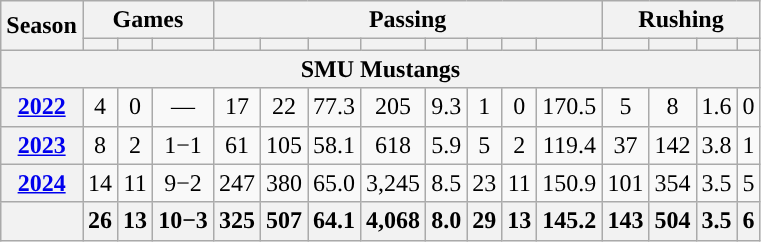<table class="wikitable" style="text-align:center;">
<tr>
<th rowspan="2">Season</th>
<th colspan="3">Games</th>
<th colspan="8">Passing</th>
<th colspan="5">Rushing</th>
</tr>
<tr>
<th></th>
<th></th>
<th></th>
<th></th>
<th></th>
<th></th>
<th></th>
<th></th>
<th></th>
<th></th>
<th></th>
<th></th>
<th></th>
<th></th>
<th></th>
</tr>
<tr>
<th colspan="16">SMU Mustangs</th>
</tr>
<tr>
<th><a href='#'>2022</a></th>
<td>4</td>
<td>0</td>
<td>—</td>
<td>17</td>
<td>22</td>
<td>77.3</td>
<td>205</td>
<td>9.3</td>
<td>1</td>
<td>0</td>
<td>170.5</td>
<td>5</td>
<td>8</td>
<td>1.6</td>
<td>0</td>
</tr>
<tr>
<th><a href='#'>2023</a></th>
<td>8</td>
<td>2</td>
<td>1−1</td>
<td>61</td>
<td>105</td>
<td>58.1</td>
<td>618</td>
<td>5.9</td>
<td>5</td>
<td>2</td>
<td>119.4</td>
<td>37</td>
<td>142</td>
<td>3.8</td>
<td>1</td>
</tr>
<tr>
<th><a href='#'>2024</a></th>
<td>14</td>
<td>11</td>
<td>9−2</td>
<td>247</td>
<td>380</td>
<td>65.0</td>
<td>3,245</td>
<td>8.5</td>
<td>23</td>
<td>11</td>
<td>150.9</td>
<td>101</td>
<td>354</td>
<td>3.5</td>
<td>5</td>
</tr>
<tr class="sortbottom" style="background:#eee;">
<th></th>
<th>26</th>
<th>13</th>
<th>10−3</th>
<th>325</th>
<th>507</th>
<th>64.1</th>
<th>4,068</th>
<th>8.0</th>
<th>29</th>
<th>13</th>
<th>145.2</th>
<th>143</th>
<th>504</th>
<th>3.5</th>
<th>6</th>
</tr>
</table>
